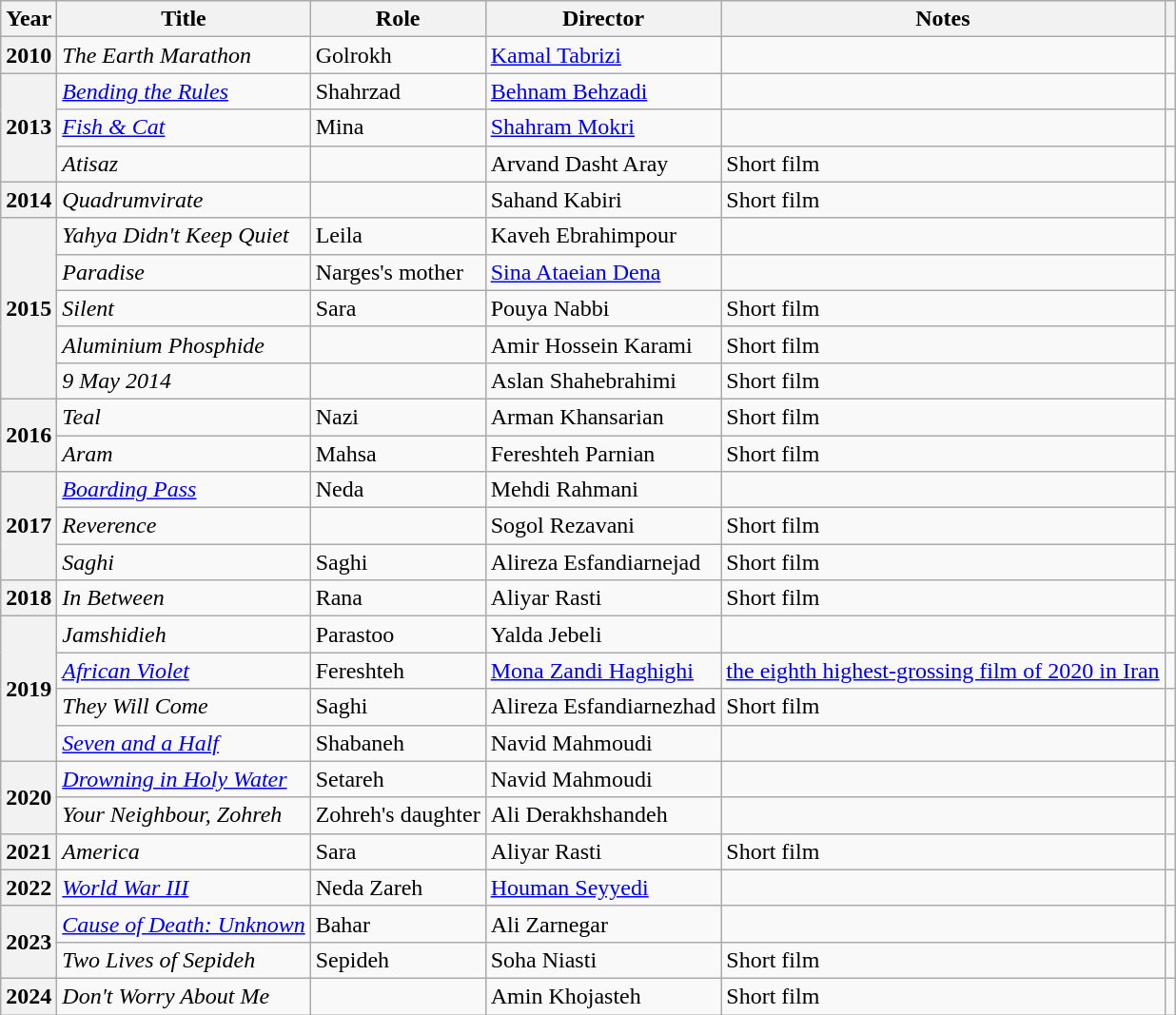<table class="wikitable plainrowheaders sortable"  style=font-size:100%>
<tr>
<th scope="col">Year</th>
<th scope="col">Title</th>
<th scope="col">Role</th>
<th scope="col">Director</th>
<th scope="col" class="unsortable">Notes</th>
<th scope="col" class="unsortable"></th>
</tr>
<tr>
<th scope=row>2010</th>
<td><em>The Earth Marathon</em></td>
<td>Golrokh</td>
<td><a href='#'>Kamal Tabrizi</a></td>
<td></td>
<td></td>
</tr>
<tr>
<th scope=row rowspan="3">2013</th>
<td><em><a href='#'>Bending the Rules</a></em></td>
<td>Shahrzad</td>
<td><a href='#'>Behnam Behzadi</a></td>
<td></td>
<td></td>
</tr>
<tr>
<td><em><a href='#'>Fish & Cat</a></em></td>
<td>Mina</td>
<td><a href='#'>Shahram Mokri</a></td>
<td></td>
<td></td>
</tr>
<tr>
<td><em>Atisaz</em></td>
<td></td>
<td>Arvand Dasht Aray</td>
<td>Short film</td>
<td></td>
</tr>
<tr>
<th scope=row>2014</th>
<td><em>Quadrumvirate</em></td>
<td></td>
<td>Sahand Kabiri</td>
<td>Short film</td>
<td></td>
</tr>
<tr>
<th scope=row rowspan="5">2015</th>
<td><em>Yahya Didn't Keep Quiet</em></td>
<td>Leila</td>
<td>Kaveh Ebrahimpour</td>
<td></td>
<td></td>
</tr>
<tr>
<td><em>Paradise</em></td>
<td>Narges's mother</td>
<td><a href='#'>Sina Ataeian Dena</a></td>
<td></td>
<td></td>
</tr>
<tr>
<td><em>Silent</em></td>
<td>Sara</td>
<td>Pouya Nabbi</td>
<td>Short film</td>
<td></td>
</tr>
<tr>
<td><em>Aluminium Phosphide</em></td>
<td></td>
<td>Amir Hossein Karami</td>
<td>Short film</td>
<td></td>
</tr>
<tr>
<td><em>9 May 2014</em></td>
<td></td>
<td>Aslan Shahebrahimi</td>
<td>Short film</td>
<td></td>
</tr>
<tr>
<th scope=row rowspan="2">2016</th>
<td><em>Teal</em></td>
<td>Nazi</td>
<td>Arman Khansarian</td>
<td>Short film</td>
<td></td>
</tr>
<tr>
<td><em>Aram</em></td>
<td>Mahsa</td>
<td>Fereshteh Parnian</td>
<td>Short film</td>
<td></td>
</tr>
<tr>
<th scope=row rowspan="3">2017</th>
<td><em><a href='#'>Boarding Pass</a></em></td>
<td>Neda</td>
<td>Mehdi Rahmani</td>
<td></td>
<td></td>
</tr>
<tr>
<td><em>Reverence</em></td>
<td></td>
<td>Sogol Rezavani</td>
<td>Short film</td>
<td></td>
</tr>
<tr>
<td><em>Saghi</em></td>
<td>Saghi</td>
<td>Alireza Esfandiarnejad</td>
<td>Short film</td>
<td></td>
</tr>
<tr>
<th scope=row>2018</th>
<td><em>In Between</em></td>
<td>Rana</td>
<td>Aliyar Rasti</td>
<td>Short film</td>
<td></td>
</tr>
<tr>
<th scope=row rowspan="4">2019</th>
<td><em>Jamshidieh</em></td>
<td>Parastoo</td>
<td>Yalda Jebeli</td>
<td></td>
<td></td>
</tr>
<tr>
<td><em><a href='#'>African Violet</a></em></td>
<td>Fereshteh</td>
<td><a href='#'>Mona Zandi Haghighi</a></td>
<td><a href='#'>the eighth highest-grossing film of 2020 in Iran</a></td>
<td></td>
</tr>
<tr>
<td><em>They Will Come</em></td>
<td>Saghi</td>
<td>Alireza Esfandiarnezhad</td>
<td>Short film</td>
<td></td>
</tr>
<tr>
<td><em><a href='#'>Seven and a Half</a></em></td>
<td>Shabaneh</td>
<td>Navid Mahmoudi</td>
<td></td>
<td></td>
</tr>
<tr>
<th scope=row rowspan="2">2020</th>
<td><em><a href='#'>Drowning in Holy Water</a></em></td>
<td>Setareh</td>
<td>Navid Mahmoudi</td>
<td></td>
<td></td>
</tr>
<tr>
<td><em>Your Neighbour, Zohreh</em></td>
<td>Zohreh's daughter</td>
<td>Ali Derakhshandeh</td>
<td></td>
<td></td>
</tr>
<tr>
<th scope=row>2021</th>
<td><em>America</em></td>
<td>Sara</td>
<td>Aliyar Rasti</td>
<td>Short film</td>
<td></td>
</tr>
<tr>
<th scope="row">2022</th>
<td><em><a href='#'>World War III</a></em></td>
<td>Neda Zareh</td>
<td><a href='#'>Houman Seyyedi</a></td>
<td></td>
<td></td>
</tr>
<tr>
<th rowspan="2" scope="row">2023</th>
<td><em><a href='#'>Cause of Death: Unknown</a></em></td>
<td>Bahar</td>
<td>Ali Zarnegar</td>
<td></td>
<td></td>
</tr>
<tr>
<td><em>Two Lives of Sepideh</em></td>
<td>Sepideh</td>
<td>Soha Niasti</td>
<td>Short film</td>
<td></td>
</tr>
<tr>
<th scope=row>2024</th>
<td><em>Don't Worry About Me</em></td>
<td></td>
<td>Amin Khojasteh</td>
<td>Short film</td>
<td></td>
</tr>
</table>
